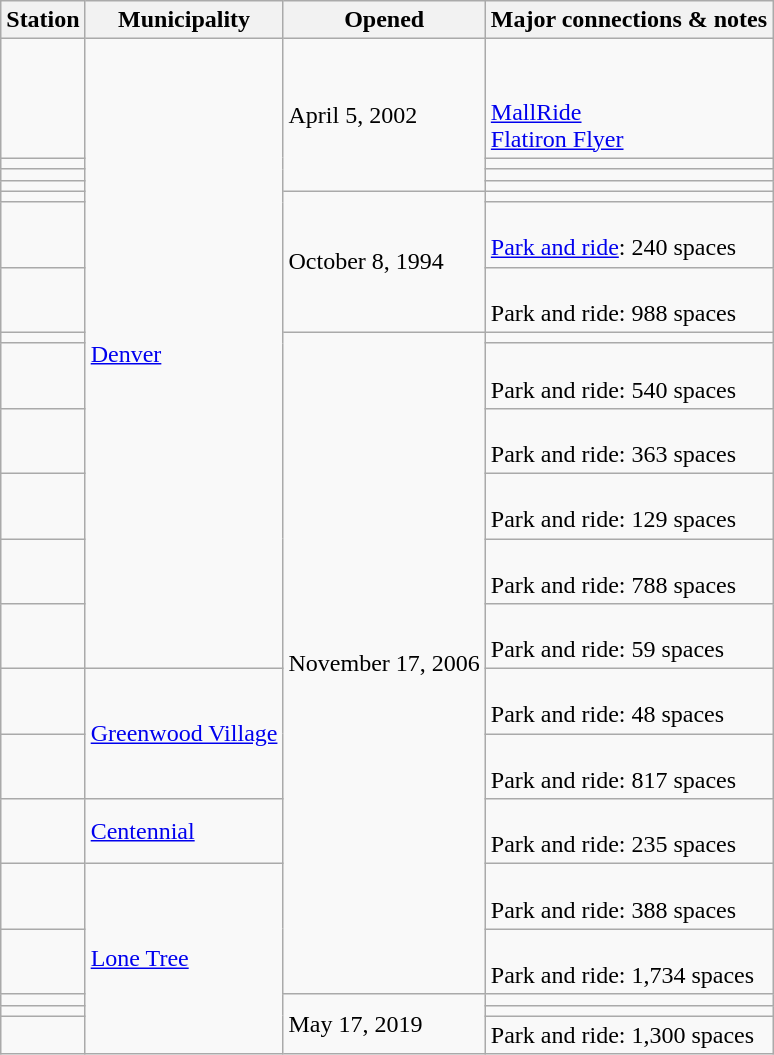<table class="wikitable">
<tr>
<th>Station</th>
<th>Municipality</th>
<th>Opened</th>
<th>Major connections & notes</th>
</tr>
<tr>
<td></td>
<td rowspan="13"><a href='#'>Denver</a></td>
<td rowspan="4">April 5, 2002</td>
<td> <br><br> <a href='#'>MallRide</a><br> <a href='#'>Flatiron Flyer</a></td>
</tr>
<tr>
<td></td>
<td> </td>
</tr>
<tr>
<td></td>
<td> </td>
</tr>
<tr>
<td></td>
<td> </td>
</tr>
<tr>
<td></td>
<td rowspan="3">October 8, 1994</td>
<td> </td>
</tr>
<tr>
<td></td>
<td> <br><a href='#'>Park and ride</a>: 240 spaces</td>
</tr>
<tr>
<td></td>
<td> <br>Park and ride: 988 spaces</td>
</tr>
<tr>
<td></td>
<td rowspan="11">November 17, 2006</td>
<td> </td>
</tr>
<tr>
<td></td>
<td> <br>Park and ride: 540 spaces</td>
</tr>
<tr>
<td></td>
<td> <br>Park and ride: 363 spaces</td>
</tr>
<tr>
<td></td>
<td> <br>Park and ride: 129 spaces</td>
</tr>
<tr>
<td></td>
<td> <br>Park and ride: 788 spaces</td>
</tr>
<tr>
<td></td>
<td> <br>Park and ride: 59 spaces</td>
</tr>
<tr>
<td></td>
<td rowspan="2"><a href='#'>Greenwood Village</a></td>
<td> <br>Park and ride: 48 spaces</td>
</tr>
<tr>
<td></td>
<td> <br>Park and ride: 817 spaces</td>
</tr>
<tr>
<td></td>
<td><a href='#'>Centennial</a></td>
<td> <br>Park and ride: 235 spaces</td>
</tr>
<tr>
<td></td>
<td rowspan="5"><a href='#'>Lone Tree</a></td>
<td> <br>Park and ride: 388 spaces</td>
</tr>
<tr>
<td></td>
<td> <br>Park and ride: 1,734 spaces</td>
</tr>
<tr>
<td></td>
<td rowspan="3">May 17, 2019</td>
<td></td>
</tr>
<tr>
<td></td>
<td></td>
</tr>
<tr>
<td></td>
<td>Park and ride: 1,300 spaces</td>
</tr>
</table>
